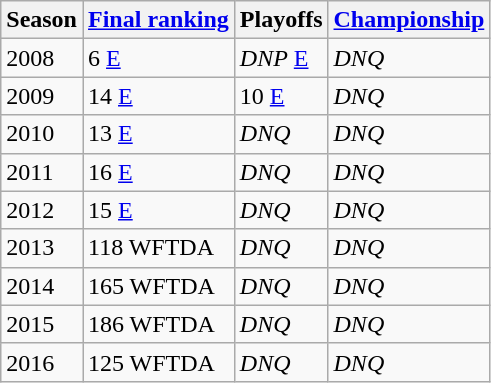<table class="wikitable sortable">
<tr>
<th>Season</th>
<th><a href='#'>Final ranking</a></th>
<th>Playoffs</th>
<th><a href='#'>Championship</a></th>
</tr>
<tr>
<td>2008</td>
<td>6 <a href='#'>E</a></td>
<td><em>DNP</em> <a href='#'>E</a></td>
<td><em>DNQ</em></td>
</tr>
<tr>
<td>2009</td>
<td>14 <a href='#'>E</a></td>
<td>10 <a href='#'>E</a></td>
<td><em>DNQ</em></td>
</tr>
<tr>
<td>2010</td>
<td>13 <a href='#'>E</a></td>
<td><em>DNQ</em></td>
<td><em>DNQ</em></td>
</tr>
<tr>
<td>2011</td>
<td>16 <a href='#'>E</a></td>
<td><em>DNQ</em></td>
<td><em>DNQ</em></td>
</tr>
<tr>
<td>2012</td>
<td>15 <a href='#'>E</a></td>
<td><em>DNQ</em></td>
<td><em>DNQ</em></td>
</tr>
<tr>
<td>2013</td>
<td>118 WFTDA</td>
<td><em>DNQ</em></td>
<td><em>DNQ</em></td>
</tr>
<tr>
<td>2014</td>
<td>165 WFTDA</td>
<td><em>DNQ</em></td>
<td><em>DNQ</em></td>
</tr>
<tr>
<td>2015</td>
<td>186 WFTDA</td>
<td><em>DNQ</em></td>
<td><em>DNQ</em></td>
</tr>
<tr>
<td>2016</td>
<td>125 WFTDA</td>
<td><em>DNQ</em></td>
<td><em>DNQ</em></td>
</tr>
</table>
